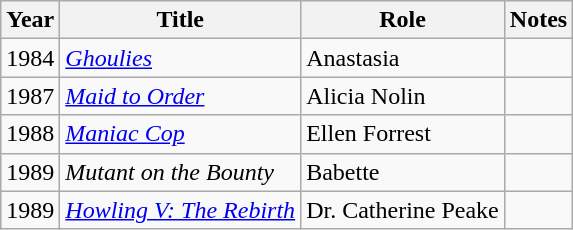<table class="wikitable sortable">
<tr>
<th>Year</th>
<th>Title</th>
<th>Role</th>
<th>Notes</th>
</tr>
<tr>
<td>1984</td>
<td><em><a href='#'>Ghoulies</a></em></td>
<td>Anastasia</td>
<td></td>
</tr>
<tr>
<td>1987</td>
<td><em><a href='#'>Maid to Order</a></em></td>
<td>Alicia Nolin</td>
<td></td>
</tr>
<tr>
<td>1988</td>
<td><em><a href='#'>Maniac Cop</a></em></td>
<td>Ellen Forrest</td>
<td></td>
</tr>
<tr>
<td>1989</td>
<td><em>Mutant on the Bounty</em></td>
<td>Babette</td>
<td></td>
</tr>
<tr>
<td>1989</td>
<td><em><a href='#'>Howling V: The Rebirth</a></em></td>
<td>Dr. Catherine Peake</td>
<td></td>
</tr>
</table>
